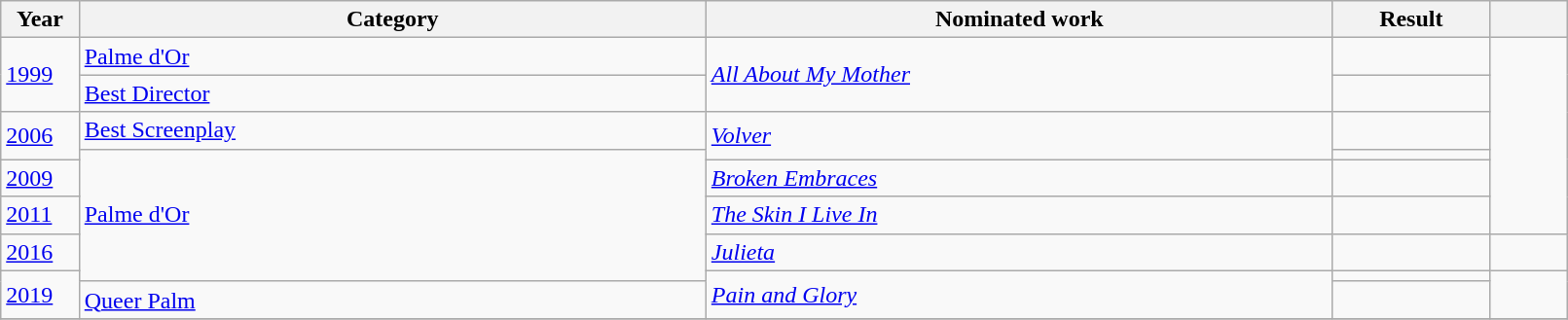<table class="wikitable" style="width:85%;">
<tr>
<th width=5%>Year</th>
<th style="width:40%;">Category</th>
<th style="width:40%;">Nominated work</th>
<th style="width:10%;">Result</th>
<th width=5%></th>
</tr>
<tr>
<td rowspan=2><a href='#'>1999</a></td>
<td><a href='#'>Palme d'Or</a></td>
<td rowspan=2><em><a href='#'>All About My Mother</a></em></td>
<td></td>
<td rowspan="6"></td>
</tr>
<tr>
<td><a href='#'>Best Director</a></td>
<td></td>
</tr>
<tr>
<td rowspan=2><a href='#'>2006</a></td>
<td><a href='#'>Best Screenplay</a></td>
<td rowspan=2><em><a href='#'>Volver</a></em></td>
<td></td>
</tr>
<tr>
<td rowspan=5><a href='#'>Palme d'Or</a></td>
<td></td>
</tr>
<tr>
<td><a href='#'>2009</a></td>
<td><em><a href='#'>Broken Embraces</a></em></td>
<td></td>
</tr>
<tr>
<td><a href='#'>2011</a></td>
<td><em><a href='#'>The Skin I Live In</a></em></td>
<td></td>
</tr>
<tr>
<td><a href='#'>2016</a></td>
<td><em><a href='#'>Julieta</a></em></td>
<td></td>
<td></td>
</tr>
<tr>
<td rowspan=2><a href='#'>2019</a></td>
<td rowspan=2><em><a href='#'>Pain and Glory</a></em></td>
<td></td>
<td rowspan="2"></td>
</tr>
<tr>
<td><a href='#'>Queer Palm</a></td>
<td></td>
</tr>
<tr>
</tr>
</table>
